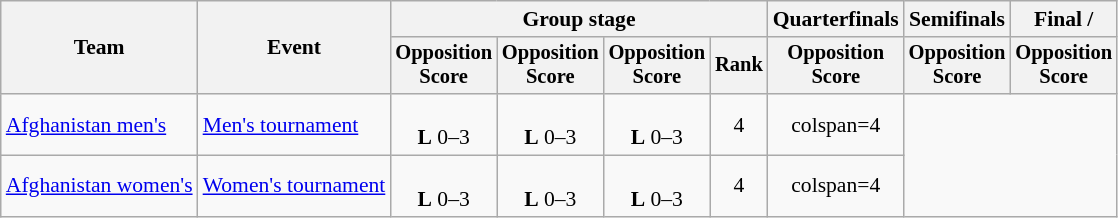<table class=wikitable style=font-size:90%;text-align:center>
<tr>
<th rowspan=2>Team</th>
<th rowspan=2>Event</th>
<th colspan=4>Group stage</th>
<th>Quarterfinals</th>
<th>Semifinals</th>
<th colspan=2>Final / </th>
</tr>
<tr style=font-size:95%>
<th>Opposition<br>Score</th>
<th>Opposition<br>Score</th>
<th>Opposition<br>Score</th>
<th>Rank</th>
<th>Opposition<br>Score</th>
<th>Opposition<br>Score</th>
<th>Opposition<br>Score</th>
</tr>
<tr>
<td align=left><a href='#'>Afghanistan men's</a></td>
<td align=left><a href='#'>Men's tournament</a></td>
<td><br><strong>L</strong> 0–3</td>
<td><br><strong>L</strong> 0–3</td>
<td><br><strong>L</strong> 0–3</td>
<td>4</td>
<td>colspan=4 </td>
</tr>
<tr>
<td align=left><a href='#'>Afghanistan women's</a></td>
<td align=left><a href='#'>Women's tournament</a></td>
<td><br><strong>L</strong> 0–3</td>
<td><br><strong>L</strong> 0–3</td>
<td><br><strong>L</strong> 0–3</td>
<td>4</td>
<td>colspan=4 </td>
</tr>
</table>
